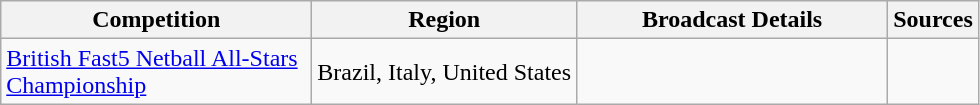<table class="wikitable">
<tr>
<th width="200">Competition</th>
<th>Region</th>
<th width="200">Broadcast Details</th>
<th>Sources</th>
</tr>
<tr>
<td><a href='#'>British Fast5 Netball All-Stars Championship</a></td>
<td>Brazil, Italy, United States</td>
<td></td>
</tr>
</table>
